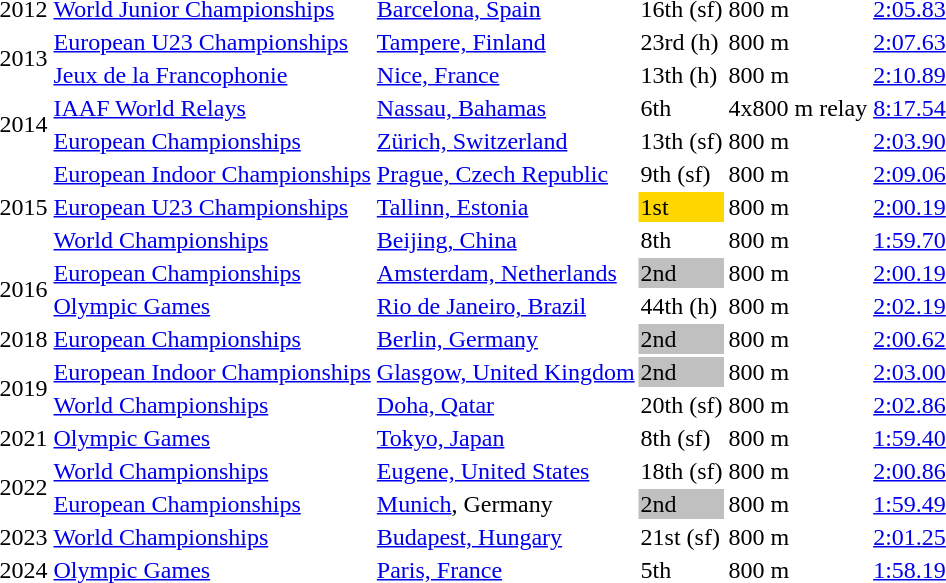<table>
<tr>
<td>2012</td>
<td><a href='#'>World Junior Championships</a></td>
<td><a href='#'>Barcelona, Spain</a></td>
<td>16th (sf)</td>
<td>800 m</td>
<td><a href='#'>2:05.83</a></td>
</tr>
<tr>
<td rowspan=2>2013</td>
<td><a href='#'>European U23 Championships</a></td>
<td><a href='#'>Tampere, Finland</a></td>
<td>23rd (h)</td>
<td>800 m</td>
<td><a href='#'>2:07.63</a></td>
</tr>
<tr>
<td><a href='#'>Jeux de la Francophonie</a></td>
<td><a href='#'>Nice, France</a></td>
<td>13th (h)</td>
<td>800 m</td>
<td><a href='#'>2:10.89</a></td>
</tr>
<tr>
<td rowspan=2>2014</td>
<td><a href='#'>IAAF World Relays</a></td>
<td><a href='#'>Nassau, Bahamas</a></td>
<td>6th</td>
<td>4x800 m relay</td>
<td><a href='#'>8:17.54</a></td>
</tr>
<tr>
<td><a href='#'>European Championships</a></td>
<td><a href='#'>Zürich, Switzerland</a></td>
<td>13th (sf)</td>
<td>800 m</td>
<td><a href='#'>2:03.90</a></td>
</tr>
<tr>
<td rowspan=3>2015</td>
<td><a href='#'>European Indoor Championships</a></td>
<td><a href='#'>Prague, Czech Republic</a></td>
<td>9th (sf)</td>
<td>800 m</td>
<td><a href='#'>2:09.06</a></td>
</tr>
<tr>
<td><a href='#'>European U23 Championships</a></td>
<td><a href='#'>Tallinn, Estonia</a></td>
<td bgcolor=gold>1st</td>
<td>800 m</td>
<td><a href='#'>2:00.19</a></td>
</tr>
<tr>
<td><a href='#'>World Championships</a></td>
<td><a href='#'>Beijing, China</a></td>
<td>8th</td>
<td>800 m</td>
<td><a href='#'>1:59.70</a></td>
</tr>
<tr>
<td rowspan=2>2016</td>
<td><a href='#'>European Championships</a></td>
<td><a href='#'>Amsterdam, Netherlands</a></td>
<td bgcolor=silver>2nd</td>
<td>800 m</td>
<td><a href='#'>2:00.19</a></td>
</tr>
<tr>
<td><a href='#'>Olympic Games</a></td>
<td><a href='#'>Rio de Janeiro, Brazil</a></td>
<td>44th (h)</td>
<td>800 m</td>
<td><a href='#'>2:02.19</a></td>
</tr>
<tr>
<td>2018</td>
<td><a href='#'>European Championships</a></td>
<td><a href='#'>Berlin, Germany</a></td>
<td bgcolor=silver>2nd</td>
<td>800 m</td>
<td><a href='#'>2:00.62</a></td>
</tr>
<tr>
<td rowspan=2>2019</td>
<td><a href='#'>European Indoor Championships</a></td>
<td><a href='#'>Glasgow, United Kingdom</a></td>
<td bgcolor=silver>2nd</td>
<td>800 m</td>
<td><a href='#'>2:03.00</a></td>
</tr>
<tr>
<td><a href='#'>World Championships</a></td>
<td><a href='#'>Doha, Qatar</a></td>
<td>20th (sf)</td>
<td>800 m</td>
<td><a href='#'>2:02.86</a></td>
</tr>
<tr>
<td>2021</td>
<td><a href='#'>Olympic Games</a></td>
<td><a href='#'>Tokyo, Japan</a></td>
<td>8th (sf)</td>
<td>800 m</td>
<td><a href='#'>1:59.40</a></td>
</tr>
<tr>
<td rowspan=2>2022</td>
<td><a href='#'>World Championships</a></td>
<td><a href='#'>Eugene, United States</a></td>
<td>18th (sf)</td>
<td>800 m</td>
<td><a href='#'>2:00.86</a></td>
</tr>
<tr>
<td><a href='#'>European Championships</a></td>
<td><a href='#'>Munich</a>, Germany</td>
<td bgcolor=silver>2nd</td>
<td>800 m</td>
<td><a href='#'>1:59.49</a></td>
</tr>
<tr>
<td>2023</td>
<td><a href='#'>World Championships</a></td>
<td><a href='#'>Budapest, Hungary</a></td>
<td>21st (sf)</td>
<td>800 m</td>
<td><a href='#'>2:01.25</a></td>
</tr>
<tr>
<td>2024</td>
<td><a href='#'>Olympic Games</a></td>
<td><a href='#'>Paris, France</a></td>
<td>5th</td>
<td>800 m</td>
<td><a href='#'>1:58.19</a></td>
</tr>
</table>
